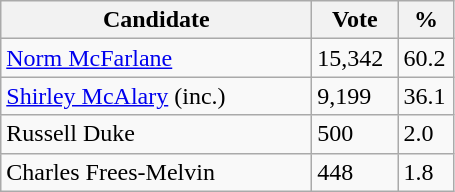<table class="wikitable">
<tr>
<th bgcolor="#DDDDFF" width="200px">Candidate</th>
<th bgcolor="#DDDDFF" width="50px">Vote</th>
<th bgcolor="#DDDDFF" width="30px">%</th>
</tr>
<tr>
<td><a href='#'>Norm McFarlane</a></td>
<td>15,342</td>
<td>60.2</td>
</tr>
<tr>
<td><a href='#'>Shirley McAlary</a> (inc.)</td>
<td>9,199</td>
<td>36.1</td>
</tr>
<tr>
<td>Russell Duke</td>
<td>500</td>
<td>2.0</td>
</tr>
<tr>
<td>Charles Frees-Melvin</td>
<td>448</td>
<td>1.8</td>
</tr>
</table>
